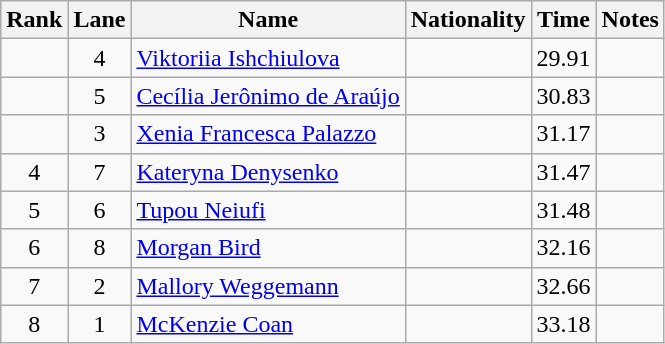<table class="wikitable sortable" style="text-align:center">
<tr>
<th>Rank</th>
<th>Lane</th>
<th>Name</th>
<th>Nationality</th>
<th>Time</th>
<th>Notes</th>
</tr>
<tr>
<td></td>
<td>4</td>
<td align=left><a href='#'>Viktoriia Ishchiulova</a></td>
<td align=left></td>
<td>29.91</td>
<td></td>
</tr>
<tr>
<td></td>
<td>5</td>
<td align=left><a href='#'>Cecília Jerônimo de Araújo</a></td>
<td align=left></td>
<td>30.83</td>
<td></td>
</tr>
<tr>
<td></td>
<td>3</td>
<td align=left><a href='#'>Xenia Francesca Palazzo</a></td>
<td align=left></td>
<td>31.17</td>
<td></td>
</tr>
<tr>
<td>4</td>
<td>7</td>
<td align=left><a href='#'>Kateryna Denysenko</a></td>
<td align=left></td>
<td>31.47</td>
<td></td>
</tr>
<tr>
<td>5</td>
<td>6</td>
<td align=left><a href='#'>Tupou Neiufi</a></td>
<td align=left></td>
<td>31.48</td>
<td></td>
</tr>
<tr>
<td>6</td>
<td>8</td>
<td align=left><a href='#'>Morgan Bird</a></td>
<td align=left></td>
<td>32.16</td>
<td></td>
</tr>
<tr>
<td>7</td>
<td>2</td>
<td align=left><a href='#'>Mallory Weggemann</a></td>
<td align=left></td>
<td>32.66</td>
<td></td>
</tr>
<tr>
<td>8</td>
<td>1</td>
<td align=left><a href='#'>McKenzie Coan</a></td>
<td align=left></td>
<td>33.18</td>
<td></td>
</tr>
</table>
